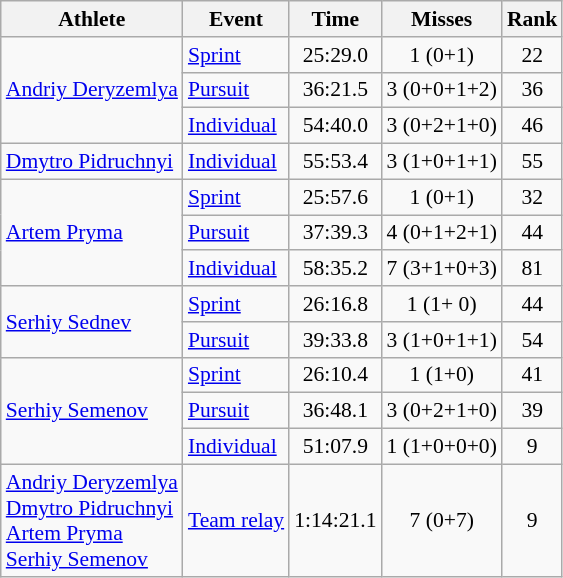<table class="wikitable" style="font-size:90%">
<tr>
<th>Athlete</th>
<th>Event</th>
<th>Time</th>
<th>Misses</th>
<th>Rank</th>
</tr>
<tr align=center>
<td align=left rowspan=3><a href='#'>Andriy Deryzemlya</a></td>
<td align=left><a href='#'>Sprint</a></td>
<td>25:29.0</td>
<td>1 (0+1)</td>
<td>22</td>
</tr>
<tr align=center>
<td align=left><a href='#'>Pursuit</a></td>
<td>36:21.5</td>
<td>3 (0+0+1+2)</td>
<td>36</td>
</tr>
<tr align=center>
<td align=left><a href='#'>Individual</a></td>
<td>54:40.0</td>
<td>3 (0+2+1+0)</td>
<td>46</td>
</tr>
<tr align=center>
<td align=left><a href='#'>Dmytro Pidruchnyi</a></td>
<td align=left><a href='#'>Individual</a></td>
<td>55:53.4</td>
<td>3 (1+0+1+1)</td>
<td>55</td>
</tr>
<tr align=center>
<td align=left rowspan=3><a href='#'>Artem Pryma</a></td>
<td align=left><a href='#'>Sprint</a></td>
<td>25:57.6</td>
<td>1 (0+1)</td>
<td>32</td>
</tr>
<tr align=center>
<td align=left><a href='#'>Pursuit</a></td>
<td>37:39.3</td>
<td>4 (0+1+2+1)</td>
<td>44</td>
</tr>
<tr align=center>
<td align=left><a href='#'>Individual</a></td>
<td>58:35.2</td>
<td>7 (3+1+0+3)</td>
<td>81</td>
</tr>
<tr align=center>
<td align=left rowspan=2><a href='#'>Serhiy Sednev</a></td>
<td align=left><a href='#'>Sprint</a></td>
<td>26:16.8</td>
<td>1 (1+ 0)</td>
<td>44</td>
</tr>
<tr align=center>
<td align=left><a href='#'>Pursuit</a></td>
<td>39:33.8</td>
<td>3 (1+0+1+1)</td>
<td>54</td>
</tr>
<tr align=center>
<td align=left rowspan=3><a href='#'>Serhiy Semenov</a></td>
<td align=left><a href='#'>Sprint</a></td>
<td>26:10.4</td>
<td>1 (1+0)</td>
<td>41</td>
</tr>
<tr align=center>
<td align=left><a href='#'>Pursuit</a></td>
<td>36:48.1</td>
<td>3 (0+2+1+0)</td>
<td>39</td>
</tr>
<tr align=center>
<td align=left><a href='#'>Individual</a></td>
<td>51:07.9</td>
<td>1 (1+0+0+0)</td>
<td>9</td>
</tr>
<tr align=center>
<td align=left><a href='#'>Andriy Deryzemlya</a><br><a href='#'>Dmytro Pidruchnyi</a><br><a href='#'>Artem Pryma</a><br><a href='#'>Serhiy Semenov</a></td>
<td align=left><a href='#'>Team relay</a></td>
<td>1:14:21.1</td>
<td>7 (0+7)</td>
<td>9</td>
</tr>
</table>
